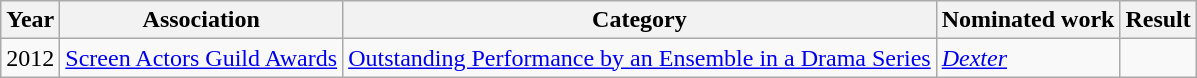<table class="wikitable sortable">
<tr>
<th>Year</th>
<th>Association</th>
<th>Category</th>
<th>Nominated work</th>
<th>Result</th>
</tr>
<tr>
<td>2012</td>
<td><a href='#'>Screen Actors Guild Awards</a></td>
<td><a href='#'>Outstanding Performance by an Ensemble in a Drama Series</a></td>
<td><em><a href='#'>Dexter</a></em></td>
<td></td>
</tr>
</table>
